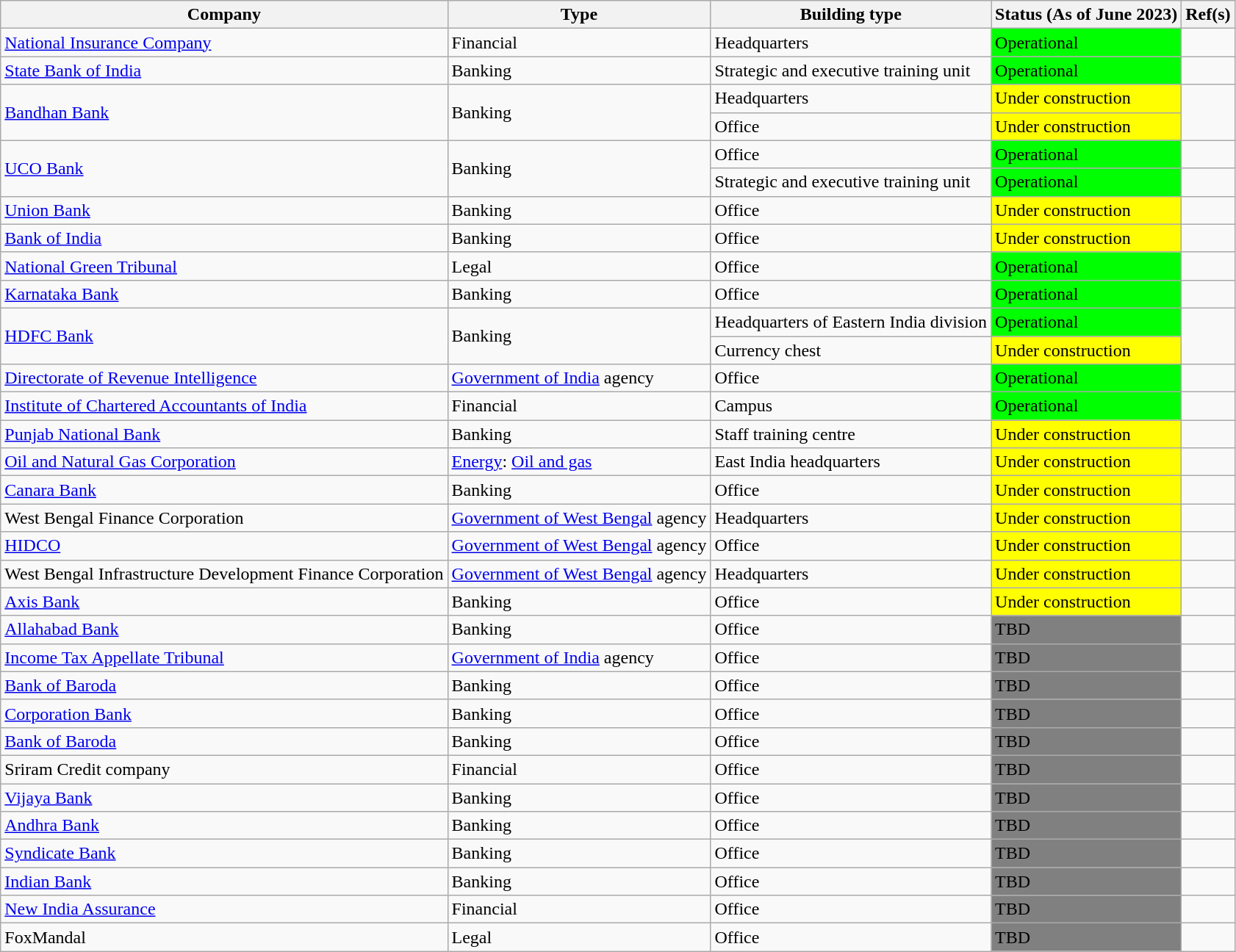<table class="sortable wikitable">
<tr>
<th>Company</th>
<th>Type</th>
<th>Building type</th>
<th>Status (As of June 2023)</th>
<th>Ref(s)</th>
</tr>
<tr>
<td><a href='#'>National Insurance Company</a></td>
<td>Financial</td>
<td>Headquarters</td>
<td style="background:lime;">Operational</td>
<td></td>
</tr>
<tr>
<td><a href='#'>State Bank of India</a></td>
<td>Banking</td>
<td>Strategic and executive training unit</td>
<td style="background:lime;">Operational</td>
<td></td>
</tr>
<tr>
<td rowspan="2"><a href='#'>Bandhan Bank</a></td>
<td rowspan="2">Banking</td>
<td>Headquarters</td>
<td style="background:yellow;">Under construction</td>
<td rowspan="2"></td>
</tr>
<tr>
<td>Office</td>
<td style="background:yellow;">Under construction</td>
</tr>
<tr>
<td rowspan="2"><a href='#'>UCO Bank</a></td>
<td rowspan="2">Banking</td>
<td>Office</td>
<td style="background:lime;">Operational</td>
<td></td>
</tr>
<tr>
<td>Strategic and executive training unit</td>
<td style="background:lime;">Operational</td>
<td></td>
</tr>
<tr>
<td><a href='#'>Union Bank</a></td>
<td>Banking</td>
<td>Office</td>
<td style="background:yellow;">Under construction</td>
<td></td>
</tr>
<tr>
<td><a href='#'>Bank of India</a></td>
<td>Banking</td>
<td>Office</td>
<td style="background:yellow;">Under construction</td>
<td></td>
</tr>
<tr>
<td><a href='#'>National Green Tribunal</a></td>
<td>Legal</td>
<td>Office</td>
<td style="background:lime;">Operational</td>
<td></td>
</tr>
<tr>
<td><a href='#'>Karnataka Bank</a></td>
<td>Banking</td>
<td>Office</td>
<td style="background:lime;">Operational</td>
<td></td>
</tr>
<tr>
<td rowspan="2"><a href='#'>HDFC Bank</a></td>
<td rowspan="2">Banking</td>
<td>Headquarters of Eastern India division</td>
<td style="background:lime;">Operational</td>
<td rowspan="2"></td>
</tr>
<tr>
<td>Currency chest</td>
<td style="background:yellow;">Under construction</td>
</tr>
<tr>
<td><a href='#'>Directorate of Revenue Intelligence</a></td>
<td><a href='#'>Government of India</a> agency</td>
<td>Office</td>
<td style="background:lime;">Operational</td>
<td></td>
</tr>
<tr>
<td><a href='#'>Institute of Chartered Accountants of India</a></td>
<td>Financial</td>
<td>Campus</td>
<td style="background:lime;">Operational</td>
<td></td>
</tr>
<tr>
<td><a href='#'>Punjab National Bank</a></td>
<td>Banking</td>
<td>Staff training centre</td>
<td style="background:yellow;">Under construction</td>
<td></td>
</tr>
<tr>
<td><a href='#'>Oil and Natural Gas Corporation</a></td>
<td><a href='#'>Energy</a>: <a href='#'>Oil and gas</a></td>
<td>East India headquarters</td>
<td style="background:yellow;">Under construction</td>
<td></td>
</tr>
<tr>
<td><a href='#'>Canara Bank</a></td>
<td>Banking</td>
<td>Office</td>
<td style="background:yellow;">Under construction</td>
<td></td>
</tr>
<tr>
<td>West Bengal Finance Corporation</td>
<td><a href='#'>Government of West Bengal</a> agency</td>
<td>Headquarters</td>
<td style="background:yellow;">Under construction</td>
<td></td>
</tr>
<tr>
<td><a href='#'>HIDCO</a></td>
<td><a href='#'>Government of West Bengal</a> agency</td>
<td>Office</td>
<td style="background:yellow;">Under construction</td>
<td></td>
</tr>
<tr>
<td>West Bengal Infrastructure Development Finance Corporation</td>
<td><a href='#'>Government of West Bengal</a> agency</td>
<td>Headquarters</td>
<td style="background:yellow;">Under construction</td>
<td></td>
</tr>
<tr>
<td><a href='#'>Axis Bank</a></td>
<td>Banking</td>
<td>Office</td>
<td style="background:yellow;">Under construction</td>
<td></td>
</tr>
<tr>
<td><a href='#'>Allahabad Bank</a></td>
<td>Banking</td>
<td>Office</td>
<td style="background:grey;">TBD</td>
<td></td>
</tr>
<tr>
<td><a href='#'>Income Tax Appellate Tribunal</a></td>
<td><a href='#'>Government of India</a> agency</td>
<td>Office</td>
<td style="background:grey;">TBD</td>
<td></td>
</tr>
<tr>
<td><a href='#'>Bank of Baroda</a></td>
<td>Banking</td>
<td>Office</td>
<td style="background:grey;">TBD</td>
<td></td>
</tr>
<tr>
<td><a href='#'>Corporation Bank</a></td>
<td>Banking</td>
<td>Office</td>
<td style="background:grey;">TBD</td>
<td></td>
</tr>
<tr>
<td><a href='#'>Bank of Baroda</a></td>
<td>Banking</td>
<td>Office</td>
<td style="background:grey;">TBD</td>
<td></td>
</tr>
<tr>
<td>Sriram Credit company</td>
<td>Financial</td>
<td>Office</td>
<td style="background:grey;">TBD</td>
<td></td>
</tr>
<tr>
<td><a href='#'>Vijaya Bank</a></td>
<td>Banking</td>
<td>Office</td>
<td style="background:grey;">TBD</td>
<td></td>
</tr>
<tr>
<td><a href='#'>Andhra Bank</a></td>
<td>Banking</td>
<td>Office</td>
<td style="background:grey;">TBD</td>
<td></td>
</tr>
<tr>
<td><a href='#'>Syndicate Bank</a></td>
<td>Banking</td>
<td>Office</td>
<td style="background:grey;">TBD</td>
<td></td>
</tr>
<tr>
<td><a href='#'>Indian Bank</a></td>
<td>Banking</td>
<td>Office</td>
<td style="background:grey;">TBD</td>
<td></td>
</tr>
<tr>
<td><a href='#'>New India Assurance</a></td>
<td>Financial</td>
<td>Office</td>
<td style="background:grey;">TBD</td>
<td></td>
</tr>
<tr>
<td>FoxMandal</td>
<td>Legal</td>
<td>Office</td>
<td style="background:grey;">TBD</td>
<td></td>
</tr>
</table>
